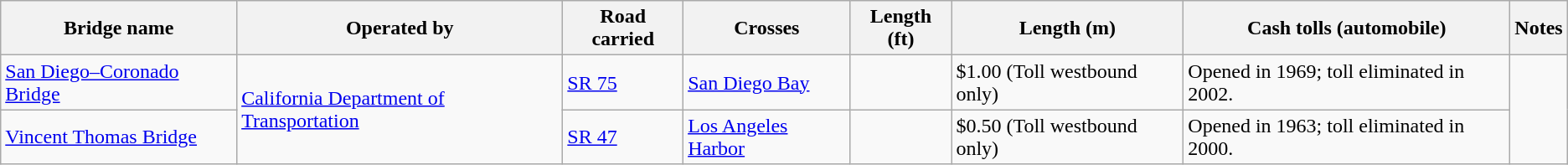<table class=wikitable>
<tr>
<th scope=col>Bridge name</th>
<th scope=col>Operated by</th>
<th scope=col>Road carried</th>
<th scope=col>Crosses</th>
<th scope=col>Length (ft)</th>
<th scope=col>Length (m)</th>
<th scope=col>Cash tolls (automobile)</th>
<th scope=col>Notes</th>
</tr>
<tr>
<td><a href='#'>San Diego–Coronado Bridge</a></td>
<td rowspan="2"><a href='#'>California Department of Transportation</a></td>
<td><a href='#'>SR 75</a></td>
<td><a href='#'>San Diego Bay</a></td>
<td></td>
<td>$1.00 (Toll westbound only)</td>
<td>Opened in 1969; toll eliminated in 2002.</td>
</tr>
<tr>
<td><a href='#'>Vincent Thomas Bridge</a></td>
<td><a href='#'>SR 47</a></td>
<td><a href='#'>Los Angeles Harbor</a></td>
<td></td>
<td>$0.50 (Toll westbound only)</td>
<td>Opened in 1963; toll eliminated in 2000.</td>
</tr>
</table>
